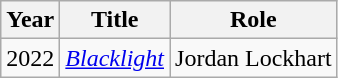<table class="wikitable sortable">
<tr>
<th>Year</th>
<th>Title</th>
<th>Role</th>
</tr>
<tr>
<td>2022</td>
<td><em><a href='#'>Blacklight</a></em></td>
<td>Jordan Lockhart</td>
</tr>
</table>
